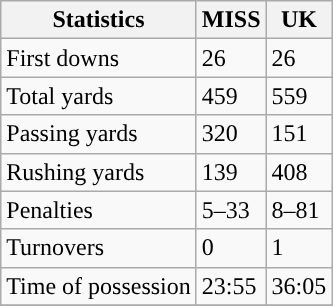<table class="wikitable" style="float: left;">
<tr>
<th>Statistics</th>
<th>MISS</th>
<th>UK</th>
</tr>
<tr>
<td>First downs</td>
<td>26</td>
<td>26</td>
</tr>
<tr>
<td>Total yards</td>
<td>459</td>
<td>559</td>
</tr>
<tr>
<td>Passing yards</td>
<td>320</td>
<td>151</td>
</tr>
<tr>
<td>Rushing yards</td>
<td>139</td>
<td>408</td>
</tr>
<tr>
<td>Penalties</td>
<td>5–33</td>
<td>8–81</td>
</tr>
<tr>
<td>Turnovers</td>
<td>0</td>
<td>1</td>
</tr>
<tr>
<td>Time of possession</td>
<td>23:55</td>
<td>36:05</td>
</tr>
<tr>
</tr>
</table>
